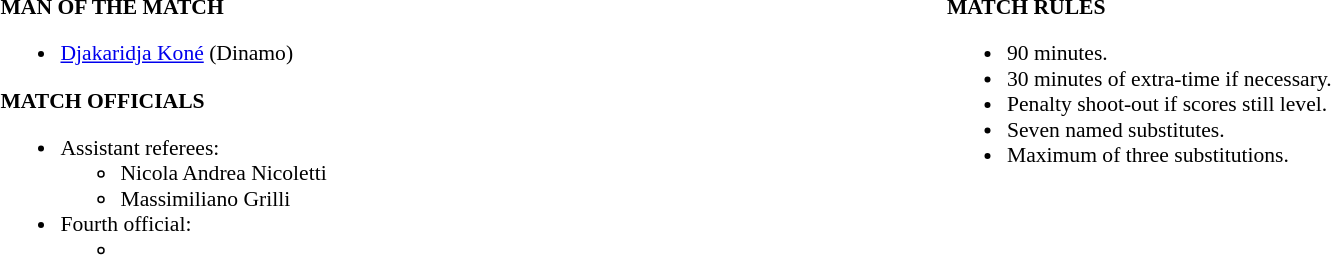<table width=100% style="font-size: 90%">
<tr>
<td width=50% valign=top><br><strong>MAN OF THE MATCH</strong><ul><li> <a href='#'>Djakaridja Koné</a> (Dinamo)</li></ul><strong>MATCH OFFICIALS</strong><ul><li>Assistant referees:<ul><li>Nicola Andrea Nicoletti</li><li>Massimiliano Grilli</li></ul></li><li>Fourth official:<ul><li></li></ul></li></ul></td>
<td width=50% valign=top><br><strong>MATCH RULES</strong><ul><li>90 minutes.</li><li>30 minutes of extra-time if necessary.</li><li>Penalty shoot-out if scores still level.</li><li>Seven named substitutes.</li><li>Maximum of three substitutions.</li></ul></td>
</tr>
</table>
